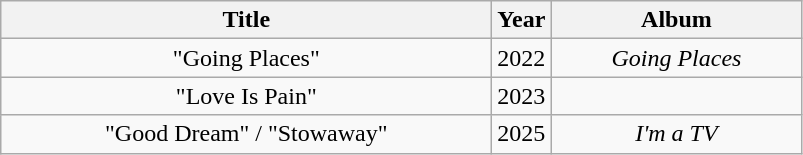<table class="wikitable plainrowheaders" style="text-align:center;">
<tr>
<th rowspan="1" style="width:20em;">Title</th>
<th rowspan="1" style="width:1em;">Year</th>
<th rowspan="1" style="width:10em;">Album</th>
</tr>
<tr>
<td>"Going Places"<br> </td>
<td>2022</td>
<td><em>Going Places</em></td>
</tr>
<tr>
<td>"Love Is Pain"<br> </td>
<td>2023</td>
<td></td>
</tr>
<tr>
<td>"Good Dream" / "Stowaway"</td>
<td>2025</td>
<td><em>I'm a TV</em></td>
</tr>
</table>
